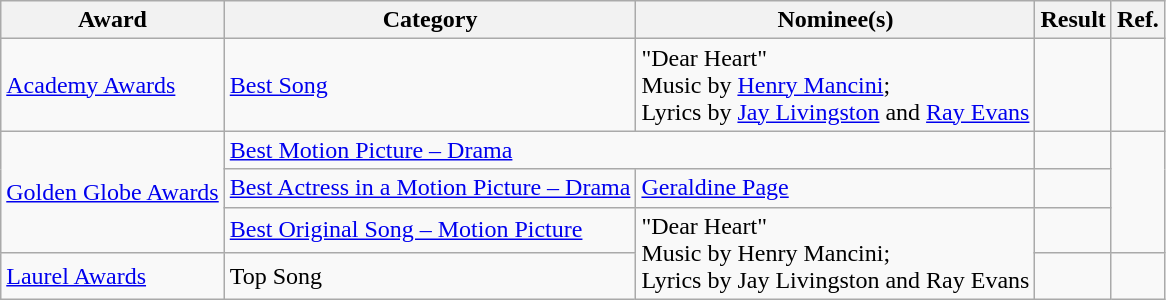<table class="wikitable plainrowheaders">
<tr>
<th>Award</th>
<th>Category</th>
<th>Nominee(s)</th>
<th>Result</th>
<th>Ref.</th>
</tr>
<tr>
<td><a href='#'>Academy Awards</a></td>
<td><a href='#'>Best Song</a></td>
<td>"Dear Heart" <br> Music by <a href='#'>Henry Mancini</a>; <br> Lyrics by <a href='#'>Jay Livingston</a> and <a href='#'>Ray Evans</a></td>
<td></td>
<td align="center"> <br> </td>
</tr>
<tr>
<td rowspan="3"><a href='#'>Golden Globe Awards</a></td>
<td colspan="2"><a href='#'>Best Motion Picture – Drama</a></td>
<td></td>
<td align="center" rowspan="3"></td>
</tr>
<tr>
<td><a href='#'>Best Actress in a Motion Picture – Drama</a></td>
<td><a href='#'>Geraldine Page</a></td>
<td></td>
</tr>
<tr>
<td><a href='#'>Best Original Song – Motion Picture</a></td>
<td rowspan="2">"Dear Heart" <br> Music by Henry Mancini; <br> Lyrics by Jay Livingston and Ray Evans</td>
<td></td>
</tr>
<tr>
<td><a href='#'>Laurel Awards</a></td>
<td>Top Song</td>
<td></td>
<td align="center"></td>
</tr>
</table>
